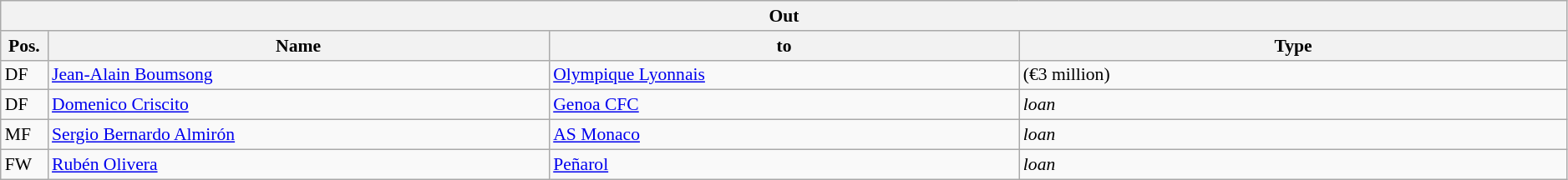<table class="wikitable" style="font-size:90%;width:99%;">
<tr>
<th colspan="4">Out</th>
</tr>
<tr>
<th width=3%>Pos.</th>
<th width=32%>Name</th>
<th width=30%>to</th>
<th width=35%>Type</th>
</tr>
<tr>
<td>DF</td>
<td><a href='#'>Jean-Alain Boumsong</a></td>
<td><a href='#'>Olympique Lyonnais</a></td>
<td>(€3 million)</td>
</tr>
<tr>
<td>DF</td>
<td><a href='#'>Domenico Criscito</a></td>
<td><a href='#'>Genoa CFC</a></td>
<td><em>loan</em></td>
</tr>
<tr>
<td>MF</td>
<td><a href='#'>Sergio Bernardo Almirón</a></td>
<td><a href='#'>AS Monaco</a></td>
<td><em>loan</em></td>
</tr>
<tr>
<td>FW</td>
<td><a href='#'>Rubén Olivera</a></td>
<td><a href='#'>Peñarol</a></td>
<td><em>loan</em></td>
</tr>
</table>
